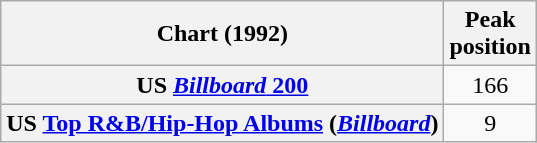<table class="wikitable sortable plainrowheaders" style="text-align:center">
<tr>
<th scope="col">Chart (1992)</th>
<th scope="col">Peak<br> position</th>
</tr>
<tr>
<th scope="row">US <a href='#'><em>Billboard</em> 200</a></th>
<td>166</td>
</tr>
<tr>
<th scope="row">US <a href='#'>Top R&B/Hip-Hop Albums</a> (<em><a href='#'>Billboard</a></em>)</th>
<td>9</td>
</tr>
</table>
